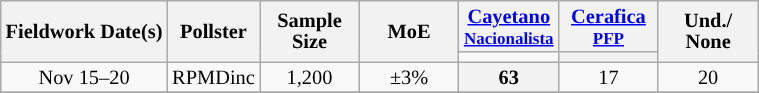<table class="wikitable" style="text-align:center;font-size:85%;line-height:14px">
<tr>
<th rowspan="2">Fieldwork Date(s)</th>
<th rowspan="2">Pollster</th>
<th rowspan="2" style="width:60px;">Sample Size</th>
<th rowspan="2" style="width:60px;">MoE</th>
<th style="width:60px;"><a href='#'>Cayetano</a><br><a href='#'><small>Nacionalista</small></a></th>
<th style="width:60px;"><a href='#'>Cerafica</a><br><a href='#'><small>PFP</small></a></th>
<th rowspan="2" style="width:60px;">Und./<br>None</th>
</tr>
<tr>
<td style="background:"></td>
<th style="background:"></th>
</tr>
<tr>
<td>Nov 15–20</td>
<td>RPMDinc</td>
<td>1,200</td>
<td>±3%</td>
<th style="background-color:#">63</th>
<td>17</td>
<td>20</td>
</tr>
<tr>
</tr>
</table>
